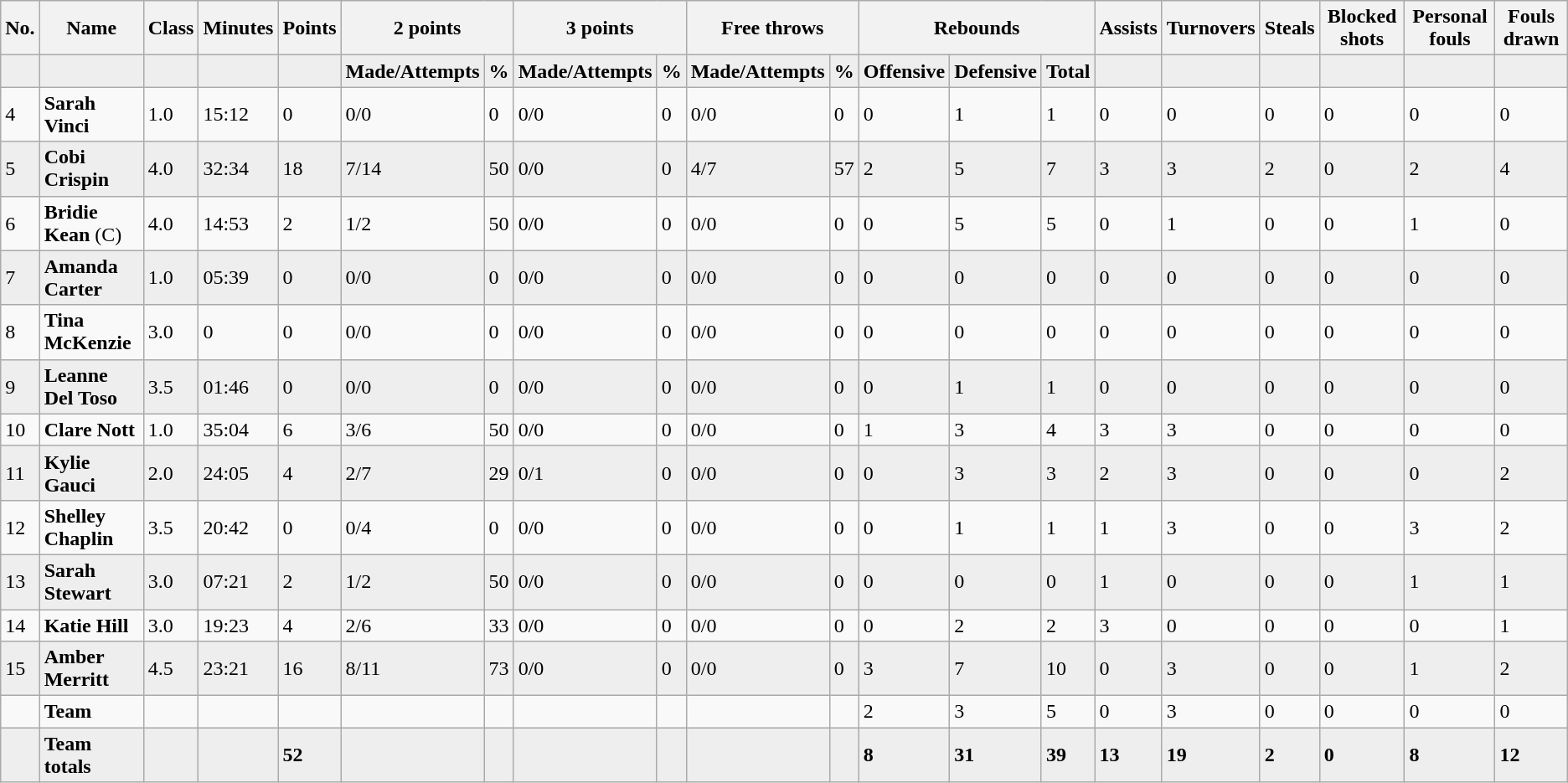<table class="wikitable sortable" border="1">
<tr>
<th>No.</th>
<th>Name</th>
<th>Class</th>
<th>Minutes</th>
<th>Points</th>
<th colspan="2">2 points</th>
<th colspan="2">3 points</th>
<th colspan="2">Free throws</th>
<th colspan="3">Rebounds</th>
<th>Assists</th>
<th>Turnovers</th>
<th>Steals</th>
<th>Blocked shots</th>
<th>Personal fouls</th>
<th>Fouls drawn</th>
</tr>
<tr bgcolor=#eeeeee>
<td></td>
<td></td>
<td></td>
<td></td>
<td></td>
<td><strong>Made/Attempts</strong></td>
<td><strong>%</strong></td>
<td><strong>Made/Attempts</strong></td>
<td><strong>%</strong></td>
<td><strong>Made/Attempts</strong></td>
<td><strong>%</strong></td>
<td><strong>Offensive</strong></td>
<td><strong>Defensive</strong></td>
<td><strong>Total</strong></td>
<td></td>
<td></td>
<td></td>
<td></td>
<td></td>
<td></td>
</tr>
<tr>
<td>4</td>
<td><strong>Sarah Vinci</strong></td>
<td>1.0</td>
<td>15:12</td>
<td>0</td>
<td>0/0</td>
<td>0</td>
<td>0/0</td>
<td>0</td>
<td>0/0</td>
<td>0</td>
<td>0</td>
<td>1</td>
<td>1</td>
<td>0</td>
<td>0</td>
<td>0</td>
<td>0</td>
<td>0</td>
<td>0</td>
</tr>
<tr bgcolor="#eeeeeeee">
<td>5</td>
<td><strong>Cobi Crispin</strong></td>
<td>4.0</td>
<td>32:34</td>
<td>18</td>
<td>7/14</td>
<td>50</td>
<td>0/0</td>
<td>0</td>
<td>4/7</td>
<td>57</td>
<td>2</td>
<td>5</td>
<td>7</td>
<td>3</td>
<td>3</td>
<td>2</td>
<td>0</td>
<td>2</td>
<td>4</td>
</tr>
<tr>
<td>6</td>
<td><strong>Bridie Kean</strong> (C)</td>
<td>4.0</td>
<td>14:53</td>
<td>2</td>
<td>1/2</td>
<td>50</td>
<td>0/0</td>
<td>0</td>
<td>0/0</td>
<td>0</td>
<td>0</td>
<td>5</td>
<td>5</td>
<td>0</td>
<td>1</td>
<td>0</td>
<td>0</td>
<td>1</td>
<td>0</td>
</tr>
<tr bgcolor="#eeeeeeee">
<td>7</td>
<td><strong>Amanda Carter</strong></td>
<td>1.0</td>
<td>05:39</td>
<td>0</td>
<td>0/0</td>
<td>0</td>
<td>0/0</td>
<td>0</td>
<td>0/0</td>
<td>0</td>
<td>0</td>
<td>0</td>
<td>0</td>
<td>0</td>
<td>0</td>
<td>0</td>
<td>0</td>
<td>0</td>
<td>0</td>
</tr>
<tr>
<td>8</td>
<td><strong>Tina McKenzie</strong></td>
<td>3.0</td>
<td>0</td>
<td>0</td>
<td>0/0</td>
<td>0</td>
<td>0/0</td>
<td>0</td>
<td>0/0</td>
<td>0</td>
<td>0</td>
<td>0</td>
<td>0</td>
<td>0</td>
<td>0</td>
<td>0</td>
<td>0</td>
<td>0</td>
<td>0</td>
</tr>
<tr bgcolor="#eeeeeeee">
<td>9</td>
<td><strong>Leanne Del Toso</strong></td>
<td>3.5</td>
<td>01:46</td>
<td>0</td>
<td>0/0</td>
<td>0</td>
<td>0/0</td>
<td>0</td>
<td>0/0</td>
<td>0</td>
<td>0</td>
<td>1</td>
<td>1</td>
<td>0</td>
<td>0</td>
<td>0</td>
<td>0</td>
<td>0</td>
<td>0</td>
</tr>
<tr>
<td>10</td>
<td><strong>Clare Nott</strong></td>
<td>1.0</td>
<td>35:04</td>
<td>6</td>
<td>3/6</td>
<td>50</td>
<td>0/0</td>
<td>0</td>
<td>0/0</td>
<td>0</td>
<td>1</td>
<td>3</td>
<td>4</td>
<td>3</td>
<td>3</td>
<td>0</td>
<td>0</td>
<td>0</td>
<td>0</td>
</tr>
<tr bgcolor="#eeeeeeee">
<td>11</td>
<td><strong>Kylie Gauci</strong></td>
<td>2.0</td>
<td>24:05</td>
<td>4</td>
<td>2/7</td>
<td>29</td>
<td>0/1</td>
<td>0</td>
<td>0/0</td>
<td>0</td>
<td>0</td>
<td>3</td>
<td>3</td>
<td>2</td>
<td>3</td>
<td>0</td>
<td>0</td>
<td>0</td>
<td>2</td>
</tr>
<tr>
<td>12</td>
<td><strong>Shelley Chaplin</strong></td>
<td>3.5</td>
<td>20:42</td>
<td>0</td>
<td>0/4</td>
<td>0</td>
<td>0/0</td>
<td>0</td>
<td>0/0</td>
<td>0</td>
<td>0</td>
<td>1</td>
<td>1</td>
<td>1</td>
<td>3</td>
<td>0</td>
<td>0</td>
<td>3</td>
<td>2</td>
</tr>
<tr bgcolor="#eeeeeeee">
<td>13</td>
<td><strong>Sarah Stewart</strong></td>
<td>3.0</td>
<td>07:21</td>
<td>2</td>
<td>1/2</td>
<td>50</td>
<td>0/0</td>
<td>0</td>
<td>0/0</td>
<td>0</td>
<td>0</td>
<td>0</td>
<td>0</td>
<td>1</td>
<td>0</td>
<td>0</td>
<td>0</td>
<td>1</td>
<td>1</td>
</tr>
<tr>
<td>14</td>
<td><strong>Katie Hill</strong></td>
<td>3.0</td>
<td>19:23</td>
<td>4</td>
<td>2/6</td>
<td>33</td>
<td>0/0</td>
<td>0</td>
<td>0/0</td>
<td>0</td>
<td>0</td>
<td>2</td>
<td>2</td>
<td>3</td>
<td>0</td>
<td>0</td>
<td>0</td>
<td>0</td>
<td>1</td>
</tr>
<tr bgcolor="#eeeeeeee">
<td>15</td>
<td><strong>Amber Merritt</strong></td>
<td>4.5</td>
<td>23:21</td>
<td>16</td>
<td>8/11</td>
<td>73</td>
<td>0/0</td>
<td>0</td>
<td>0/0</td>
<td>0</td>
<td>3</td>
<td>7</td>
<td>10</td>
<td>0</td>
<td>3</td>
<td>0</td>
<td>0</td>
<td>1</td>
<td>2</td>
</tr>
<tr>
<td></td>
<td><strong>Team</strong></td>
<td></td>
<td></td>
<td></td>
<td></td>
<td></td>
<td></td>
<td></td>
<td></td>
<td></td>
<td>2</td>
<td>3</td>
<td>5</td>
<td>0</td>
<td>3</td>
<td>0</td>
<td>0</td>
<td>0</td>
<td>0</td>
</tr>
<tr bgcolor="#eeeeeeee">
<td></td>
<td><strong>Team totals</strong></td>
<td></td>
<td></td>
<td><strong>52</strong></td>
<td></td>
<td></td>
<td></td>
<td></td>
<td></td>
<td></td>
<td><strong>8</strong></td>
<td><strong>31</strong></td>
<td><strong>39</strong></td>
<td><strong>13</strong></td>
<td><strong>19</strong></td>
<td><strong>2</strong></td>
<td><strong>0</strong></td>
<td><strong>8</strong></td>
<td><strong>12</strong></td>
</tr>
</table>
